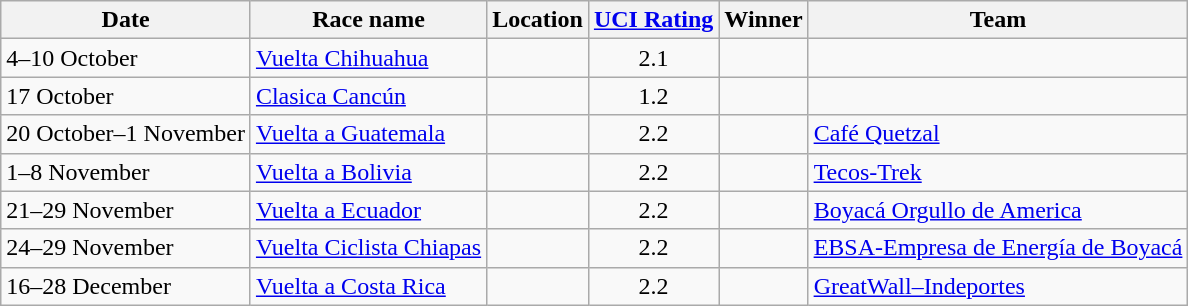<table class="wikitable sortable">
<tr>
<th>Date</th>
<th>Race name</th>
<th>Location</th>
<th><a href='#'>UCI Rating</a></th>
<th>Winner</th>
<th>Team</th>
</tr>
<tr>
<td>4–10 October</td>
<td><a href='#'>Vuelta Chihuahua</a></td>
<td></td>
<td align=center>2.1</td>
<td></td>
<td></td>
</tr>
<tr>
<td>17 October</td>
<td><a href='#'>Clasica Cancún</a></td>
<td></td>
<td align=center>1.2</td>
<td></td>
<td></td>
</tr>
<tr>
<td>20 October–1 November</td>
<td><a href='#'>Vuelta a Guatemala</a></td>
<td></td>
<td align=center>2.2</td>
<td></td>
<td><a href='#'>Café Quetzal</a></td>
</tr>
<tr>
<td>1–8 November</td>
<td><a href='#'>Vuelta a Bolivia</a></td>
<td></td>
<td align=center>2.2</td>
<td></td>
<td><a href='#'>Tecos-Trek</a></td>
</tr>
<tr>
<td>21–29 November</td>
<td><a href='#'>Vuelta a Ecuador</a></td>
<td></td>
<td align=center>2.2</td>
<td></td>
<td><a href='#'>Boyacá Orgullo de America</a></td>
</tr>
<tr>
<td>24–29 November</td>
<td><a href='#'>Vuelta Ciclista Chiapas</a></td>
<td></td>
<td align=center>2.2</td>
<td></td>
<td><a href='#'>EBSA-Empresa de Energía de Boyacá</a></td>
</tr>
<tr>
<td>16–28 December</td>
<td><a href='#'>Vuelta a Costa Rica</a></td>
<td></td>
<td align=center>2.2</td>
<td></td>
<td><a href='#'>GreatWall–Indeportes</a></td>
</tr>
</table>
